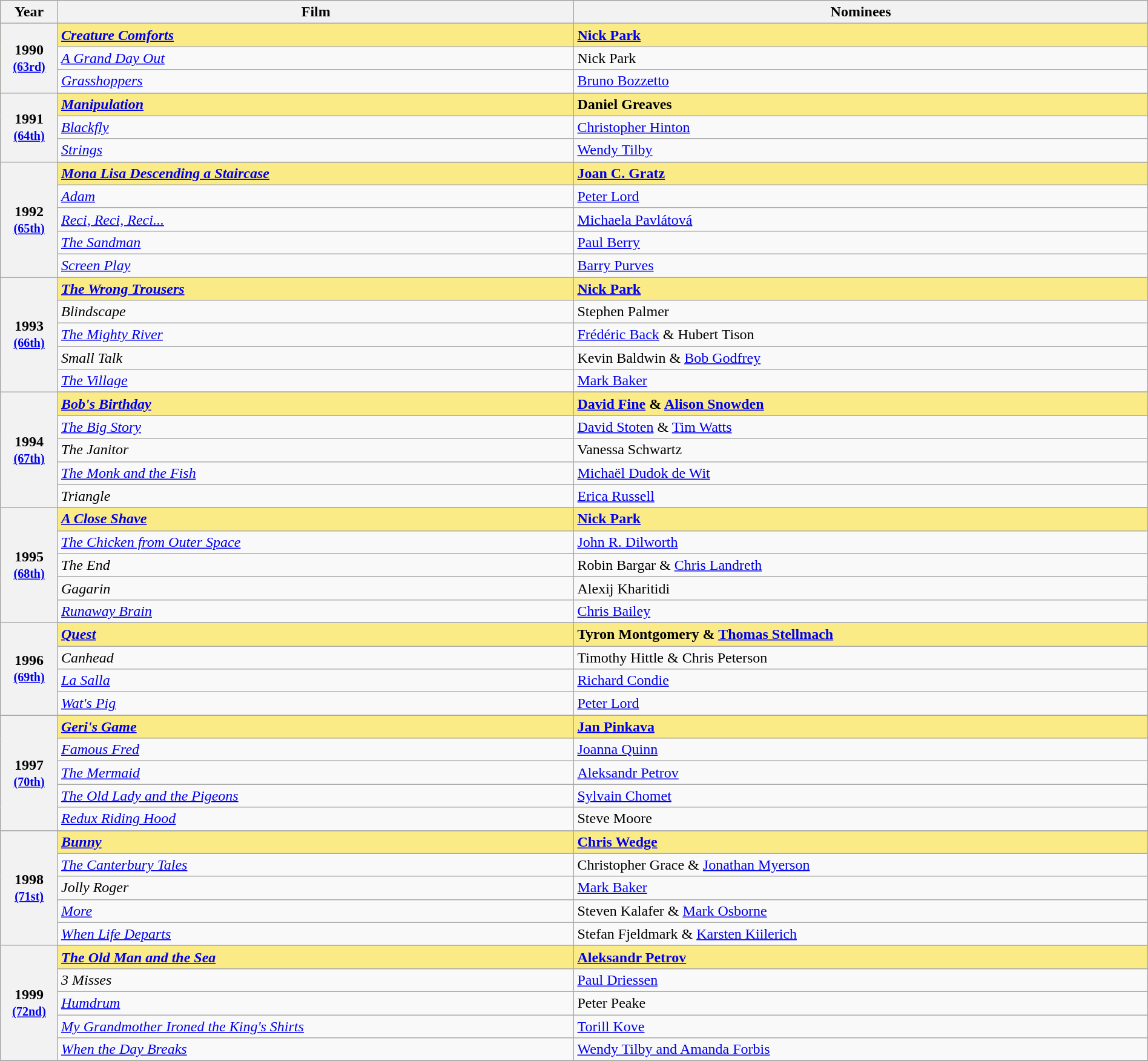<table class="wikitable sortable" style="width:100%">
<tr bgcolor="#bebebe">
<th width="5%">Year</th>
<th width="45%">Film</th>
<th width="50%">Nominees</th>
</tr>
<tr style="background:#FAEB86">
<th rowspan="3">1990<br><small><a href='#'>(63rd)</a></small></th>
<td><strong><em><a href='#'>Creature Comforts</a></em></strong></td>
<td><strong><a href='#'>Nick Park</a></strong></td>
</tr>
<tr>
<td><em><a href='#'>A Grand Day Out</a></em></td>
<td>Nick Park</td>
</tr>
<tr>
<td><em><a href='#'>Grasshoppers</a></em></td>
<td><a href='#'>Bruno Bozzetto</a></td>
</tr>
<tr>
<th rowspan="4" style="text-align:center">1991<br><small><a href='#'>(64th)</a></small></th>
</tr>
<tr style="background:#FAEB86">
<td><strong><em><a href='#'>Manipulation</a></em></strong></td>
<td><strong>Daniel Greaves</strong></td>
</tr>
<tr>
<td><em><a href='#'>Blackfly</a></em></td>
<td><a href='#'>Christopher Hinton</a></td>
</tr>
<tr>
<td><em><a href='#'>Strings</a></em></td>
<td><a href='#'>Wendy Tilby</a></td>
</tr>
<tr>
<th rowspan="6" style="text-align:center">1992<br><small><a href='#'>(65th)</a></small></th>
</tr>
<tr style="background:#FAEB86">
<td><strong><em><a href='#'>Mona Lisa Descending a Staircase</a></em></strong></td>
<td><strong><a href='#'>Joan C. Gratz</a></strong></td>
</tr>
<tr>
<td><em><a href='#'>Adam</a></em></td>
<td><a href='#'>Peter Lord</a></td>
</tr>
<tr>
<td><em><a href='#'>Reci, Reci, Reci...</a></em></td>
<td><a href='#'>Michaela Pavlátová</a></td>
</tr>
<tr>
<td><em><a href='#'>The Sandman</a></em></td>
<td><a href='#'>Paul Berry</a></td>
</tr>
<tr>
<td><em><a href='#'>Screen Play</a></em></td>
<td><a href='#'>Barry Purves</a></td>
</tr>
<tr>
<th rowspan="6" style="text-align:center">1993<br><small><a href='#'>(66th)</a></small></th>
</tr>
<tr style="background:#FAEB86">
<td><strong><em><a href='#'>The Wrong Trousers</a></em></strong></td>
<td><strong><a href='#'>Nick Park</a></strong></td>
</tr>
<tr>
<td><em>Blindscape</em></td>
<td>Stephen Palmer</td>
</tr>
<tr>
<td><em><a href='#'>The Mighty River</a></em></td>
<td><a href='#'>Frédéric Back</a> & Hubert Tison</td>
</tr>
<tr>
<td><em>Small Talk</em></td>
<td>Kevin Baldwin & <a href='#'>Bob Godfrey</a></td>
</tr>
<tr>
<td><em><a href='#'>The Village</a></em></td>
<td><a href='#'>Mark Baker</a></td>
</tr>
<tr>
<th rowspan="6" style="text-align:center">1994<br><small><a href='#'>(67th)</a></small></th>
</tr>
<tr style="background:#FAEB86">
<td><strong><em><a href='#'>Bob's Birthday</a></em></strong></td>
<td><strong><a href='#'>David Fine</a> & <a href='#'>Alison Snowden</a></strong></td>
</tr>
<tr>
<td><em><a href='#'>The Big Story</a></em></td>
<td><a href='#'>David Stoten</a> & <a href='#'>Tim Watts</a></td>
</tr>
<tr>
<td><em>The Janitor</em></td>
<td>Vanessa Schwartz</td>
</tr>
<tr>
<td><em><a href='#'>The Monk and the Fish</a></em></td>
<td><a href='#'>Michaël Dudok de Wit</a></td>
</tr>
<tr>
<td><em>Triangle</em></td>
<td><a href='#'>Erica Russell</a></td>
</tr>
<tr>
<th rowspan="6" style="text-align:center">1995<br><small><a href='#'>(68th)</a></small></th>
</tr>
<tr style="background:#FAEB86">
<td><strong><em><a href='#'>A Close Shave</a></em></strong></td>
<td><strong><a href='#'>Nick Park</a></strong></td>
</tr>
<tr>
<td><em><a href='#'>The Chicken from Outer Space</a></em></td>
<td><a href='#'>John R. Dilworth</a></td>
</tr>
<tr>
<td><em>The End</em></td>
<td>Robin Bargar & <a href='#'>Chris Landreth</a></td>
</tr>
<tr>
<td><em>Gagarin</em></td>
<td>Alexij Kharitidi</td>
</tr>
<tr>
<td><em><a href='#'>Runaway Brain</a></em></td>
<td><a href='#'>Chris Bailey</a></td>
</tr>
<tr>
<th rowspan="5" style="text-align:center">1996<br><small><a href='#'>(69th)</a></small></th>
</tr>
<tr style="background:#FAEB86">
<td><strong><em><a href='#'>Quest</a></em></strong></td>
<td><strong>Tyron Montgomery & <a href='#'>Thomas Stellmach</a></strong></td>
</tr>
<tr>
<td><em>Canhead</em></td>
<td>Timothy Hittle & Chris Peterson</td>
</tr>
<tr>
<td><em><a href='#'>La Salla</a></em></td>
<td><a href='#'>Richard Condie</a></td>
</tr>
<tr>
<td><em><a href='#'>Wat's Pig</a></em></td>
<td><a href='#'>Peter Lord</a></td>
</tr>
<tr>
<th rowspan="6" style="text-align:center">1997<br><small><a href='#'>(70th)</a></small></th>
</tr>
<tr style="background:#FAEB86">
<td><strong><em><a href='#'>Geri's Game</a></em></strong></td>
<td><strong><a href='#'>Jan Pinkava</a></strong></td>
</tr>
<tr>
<td><em><a href='#'>Famous Fred</a></em></td>
<td><a href='#'>Joanna Quinn</a></td>
</tr>
<tr>
<td><em><a href='#'>The Mermaid</a></em></td>
<td><a href='#'>Aleksandr Petrov</a></td>
</tr>
<tr>
<td><em><a href='#'>The Old Lady and the Pigeons</a></em></td>
<td><a href='#'>Sylvain Chomet</a></td>
</tr>
<tr>
<td><em><a href='#'>Redux Riding Hood</a></em></td>
<td>Steve Moore</td>
</tr>
<tr>
<th rowspan="6" style="text-align:center">1998<br><small><a href='#'>(71st)</a></small></th>
</tr>
<tr style="background:#FAEB86">
<td><strong><em><a href='#'>Bunny</a></em></strong></td>
<td><strong><a href='#'>Chris Wedge</a></strong></td>
</tr>
<tr>
<td><em><a href='#'>The Canterbury Tales</a></em></td>
<td>Christopher Grace & <a href='#'>Jonathan Myerson</a></td>
</tr>
<tr>
<td><em>Jolly Roger</em></td>
<td><a href='#'>Mark Baker</a></td>
</tr>
<tr>
<td><em><a href='#'>More</a></em></td>
<td>Steven Kalafer & <a href='#'>Mark Osborne</a></td>
</tr>
<tr>
<td><em><a href='#'>When Life Departs</a></em></td>
<td>Stefan Fjeldmark & <a href='#'>Karsten Kiilerich</a></td>
</tr>
<tr>
<th rowspan="6" style="text-align:center">1999<br><small><a href='#'>(72nd)</a></small></th>
</tr>
<tr style="background:#FAEB86">
<td><strong><em><a href='#'>The Old Man and the Sea</a></em></strong></td>
<td><strong><a href='#'>Aleksandr Petrov</a></strong></td>
</tr>
<tr>
<td><em>3 Misses</em></td>
<td><a href='#'>Paul Driessen</a></td>
</tr>
<tr>
<td><em><a href='#'>Humdrum</a></em></td>
<td>Peter Peake</td>
</tr>
<tr>
<td><em><a href='#'>My Grandmother Ironed the King's Shirts</a></em></td>
<td><a href='#'>Torill Kove</a></td>
</tr>
<tr>
<td><em><a href='#'>When the Day Breaks</a></em></td>
<td><a href='#'>Wendy Tilby and Amanda Forbis</a></td>
</tr>
<tr>
</tr>
</table>
